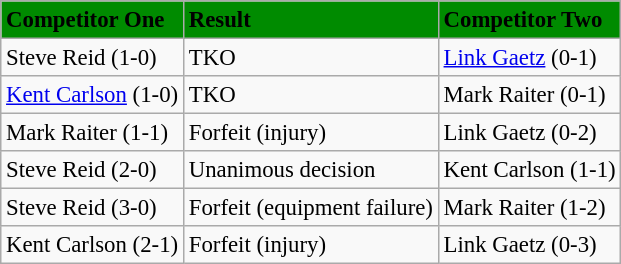<table class="wikitable" style="font-size:95%">
<tr style="background:#008b00;">
<td><strong>Competitor One</strong></td>
<td><strong>Result</strong></td>
<td><strong>Competitor Two</strong></td>
</tr>
<tr>
<td>Steve Reid (1-0)</td>
<td>TKO</td>
<td><a href='#'>Link Gaetz</a> (0-1)</td>
</tr>
<tr>
<td><a href='#'>Kent Carlson</a> (1-0)</td>
<td>TKO</td>
<td>Mark Raiter (0-1)</td>
</tr>
<tr>
<td>Mark Raiter (1-1)</td>
<td>Forfeit (injury)</td>
<td>Link Gaetz (0-2)</td>
</tr>
<tr>
<td>Steve Reid (2-0)</td>
<td>Unanimous decision</td>
<td>Kent Carlson (1-1)</td>
</tr>
<tr>
<td>Steve Reid (3-0)</td>
<td>Forfeit (equipment failure)</td>
<td>Mark Raiter (1-2)</td>
</tr>
<tr>
<td>Kent Carlson (2-1)</td>
<td>Forfeit (injury)</td>
<td>Link Gaetz (0-3)</td>
</tr>
</table>
